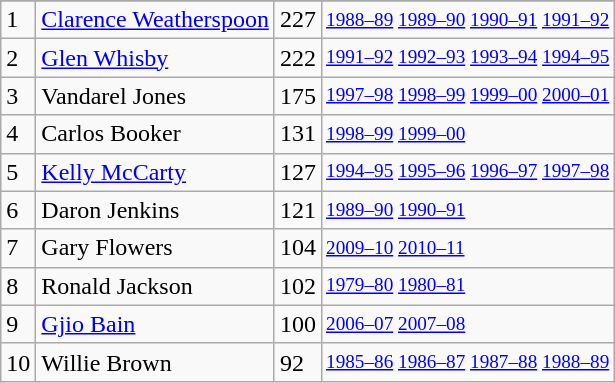<table class="wikitable">
<tr>
</tr>
<tr>
<td>1</td>
<td><a href='#'>Clarence Weatherspoon</a></td>
<td>227</td>
<td style="font-size:80%;"><a href='#'>1988–89</a> <a href='#'>1989–90</a> <a href='#'>1990–91</a> <a href='#'>1991–92</a></td>
</tr>
<tr>
<td>2</td>
<td><a href='#'>Glen Whisby</a></td>
<td>222</td>
<td style="font-size:80%;"><a href='#'>1991–92</a> <a href='#'>1992–93</a> <a href='#'>1993–94</a> <a href='#'>1994–95</a></td>
</tr>
<tr>
<td>3</td>
<td>Vandarel Jones</td>
<td>175</td>
<td style="font-size:80%;"><a href='#'>1997–98</a> <a href='#'>1998–99</a> <a href='#'>1999–00</a> <a href='#'>2000–01</a></td>
</tr>
<tr>
<td>4</td>
<td>Carlos Booker</td>
<td>131</td>
<td style="font-size:80%;"><a href='#'>1998–99</a> <a href='#'>1999–00</a></td>
</tr>
<tr>
<td>5</td>
<td><a href='#'>Kelly McCarty</a></td>
<td>127</td>
<td style="font-size:80%;"><a href='#'>1994–95</a> <a href='#'>1995–96</a> <a href='#'>1996–97</a> <a href='#'>1997–98</a></td>
</tr>
<tr>
<td>6</td>
<td>Daron Jenkins</td>
<td>121</td>
<td style="font-size:80%;"><a href='#'>1989–90</a> <a href='#'>1990–91</a></td>
</tr>
<tr>
<td>7</td>
<td>Gary Flowers</td>
<td>104</td>
<td style="font-size:80%;"><a href='#'>2009–10</a> <a href='#'>2010–11</a></td>
</tr>
<tr>
<td>8</td>
<td>Ronald Jackson</td>
<td>102</td>
<td style="font-size:80%;"><a href='#'>1979–80</a> <a href='#'>1980–81</a></td>
</tr>
<tr>
<td>9</td>
<td><a href='#'>Gjio Bain</a></td>
<td>100</td>
<td style="font-size:80%;"><a href='#'>2006–07</a> <a href='#'>2007–08</a></td>
</tr>
<tr>
<td>10</td>
<td>Willie Brown</td>
<td>92</td>
<td style="font-size:80%;"><a href='#'>1985–86</a> <a href='#'>1986–87</a> <a href='#'>1987–88</a> <a href='#'>1988–89</a></td>
</tr>
</table>
